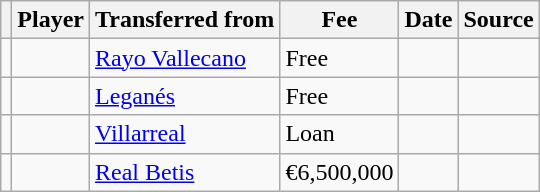<table class="wikitable plainrowheaders sortable">
<tr>
<th></th>
<th scope="col">Player</th>
<th>Transferred from</th>
<th style="width: 65px;">Fee</th>
<th scope="col">Date</th>
<th scope="col">Source</th>
</tr>
<tr>
<td align="center"></td>
<td></td>
<td> <a href='#'>Rayo Vallecano</a></td>
<td>Free</td>
<td></td>
<td></td>
</tr>
<tr>
<td align="center"></td>
<td></td>
<td> <a href='#'>Leganés</a></td>
<td>Free</td>
<td></td>
<td></td>
</tr>
<tr>
<td align="center"></td>
<td></td>
<td> <a href='#'>Villarreal</a></td>
<td>Loan</td>
<td></td>
<td></td>
</tr>
<tr>
<td align="center"></td>
<td></td>
<td> <a href='#'>Real Betis</a></td>
<td>€6,500,000</td>
<td></td>
<td></td>
</tr>
</table>
